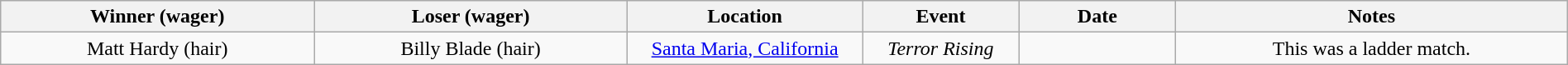<table class="wikitable sortable" style="width:100%;text-align:center;">
<tr>
<th width=20%>Winner (wager)</th>
<th width=20%>Loser (wager)</th>
<th width=15%>Location</th>
<th width=10%>Event</th>
<th width=10%>Date</th>
<th width=25% class="unsortable">Notes</th>
</tr>
<tr>
<td>Matt Hardy (hair)</td>
<td>Billy Blade (hair)</td>
<td><a href='#'>Santa Maria, California</a></td>
<td><em>Terror Rising</em></td>
<td></td>
<td>This was a ladder match.</td>
</tr>
</table>
